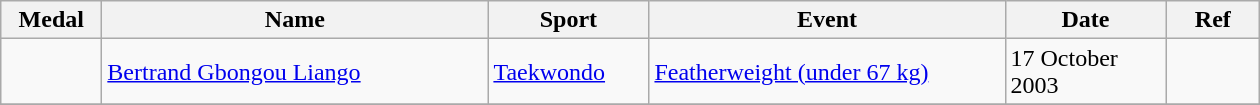<table class="wikitable sortable" style="font-size:100%">
<tr>
<th width="60">Medal</th>
<th width="250">Name</th>
<th width="100">Sport</th>
<th width="230">Event</th>
<th width="100">Date</th>
<th width="55">Ref</th>
</tr>
<tr>
<td></td>
<td><a href='#'>Bertrand Gbongou Liango</a></td>
<td><a href='#'>Taekwondo</a></td>
<td><a href='#'>Featherweight (under 67 kg)</a></td>
<td>17 October 2003</td>
<td></td>
</tr>
<tr>
</tr>
</table>
